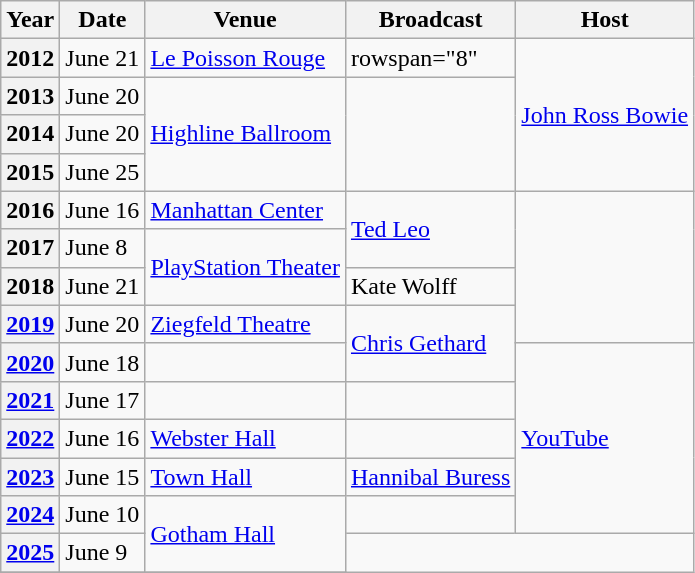<table class="wikitable plainrowheaders">
<tr>
<th scope="col">Year</th>
<th scope="col">Date</th>
<th scope="col">Venue</th>
<th scope="col">Broadcast</th>
<th scope="col">Host</th>
</tr>
<tr>
<th scope="row">2012</th>
<td>June 21</td>
<td><a href='#'>Le Poisson Rouge</a></td>
<td>rowspan="8" </td>
<td rowspan="4"><a href='#'>John Ross Bowie</a></td>
</tr>
<tr>
<th scope="row">2013</th>
<td>June 20</td>
<td rowspan="3"><a href='#'>Highline Ballroom</a></td>
</tr>
<tr>
<th scope="row">2014</th>
<td>June 20</td>
</tr>
<tr>
<th scope="row">2015</th>
<td>June 25</td>
</tr>
<tr>
<th scope="row">2016</th>
<td>June 16</td>
<td><a href='#'>Manhattan Center</a></td>
<td rowspan="2"><a href='#'>Ted Leo</a></td>
</tr>
<tr>
<th scope="row">2017</th>
<td>June 8</td>
<td rowspan="2"><a href='#'>PlayStation Theater</a></td>
</tr>
<tr>
<th scope="row">2018</th>
<td>June 21</td>
<td>Kate Wolff</td>
</tr>
<tr>
<th scope="row"><a href='#'>2019</a></th>
<td>June 20</td>
<td><a href='#'>Ziegfeld Theatre</a></td>
<td rowspan="2"><a href='#'>Chris Gethard</a></td>
</tr>
<tr>
<th scope="row"><a href='#'>2020</a></th>
<td>June 18</td>
<td></td>
<td rowspan="5"><a href='#'>YouTube</a></td>
</tr>
<tr>
<th scope="row"><a href='#'>2021</a></th>
<td>June 17</td>
<td></td>
<td></td>
</tr>
<tr>
<th scope="row"><a href='#'>2022</a></th>
<td>June 16</td>
<td><a href='#'>Webster Hall</a></td>
<td></td>
</tr>
<tr>
<th scope="row"><a href='#'>2023</a></th>
<td>June 15</td>
<td><a href='#'>Town Hall</a></td>
<td><a href='#'>Hannibal Buress</a></td>
</tr>
<tr>
<th scope="row"><a href='#'>2024</a></th>
<td>June 10</td>
<td rowspan="2"><a href='#'>Gotham Hall</a></td>
<td></td>
</tr>
<tr>
<th scope="row"><a href='#'>2025</a></th>
<td>June 9</td>
</tr>
<tr>
</tr>
</table>
